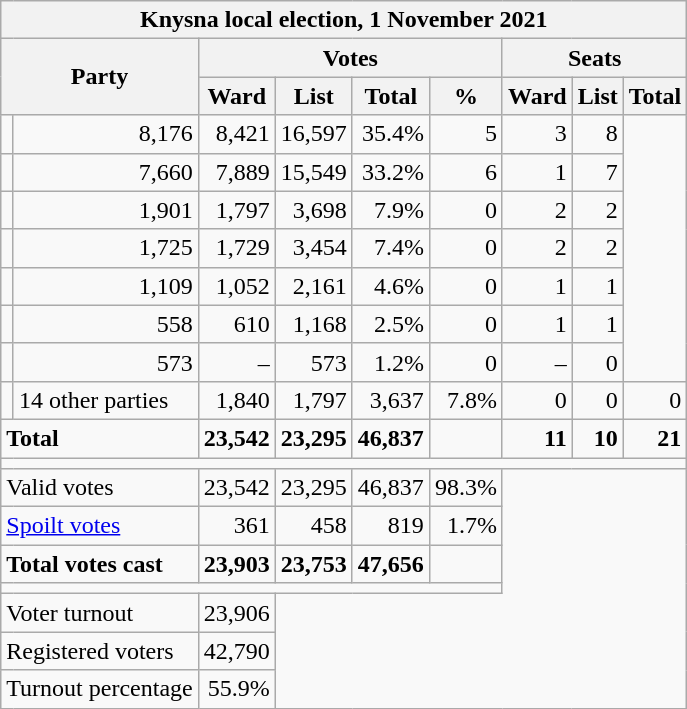<table class=wikitable style="text-align:right">
<tr>
<th colspan="9" align="center">Knysna local election, 1 November 2021</th>
</tr>
<tr>
<th rowspan="2" colspan="2">Party</th>
<th colspan="4" align="center">Votes</th>
<th colspan="3" align="center">Seats</th>
</tr>
<tr>
<th>Ward</th>
<th>List</th>
<th>Total</th>
<th>%</th>
<th>Ward</th>
<th>List</th>
<th>Total</th>
</tr>
<tr>
<td></td>
<td>8,176</td>
<td>8,421</td>
<td>16,597</td>
<td>35.4%</td>
<td>5</td>
<td>3</td>
<td>8</td>
</tr>
<tr>
<td></td>
<td>7,660</td>
<td>7,889</td>
<td>15,549</td>
<td>33.2%</td>
<td>6</td>
<td>1</td>
<td>7</td>
</tr>
<tr>
<td></td>
<td>1,901</td>
<td>1,797</td>
<td>3,698</td>
<td>7.9%</td>
<td>0</td>
<td>2</td>
<td>2</td>
</tr>
<tr>
<td></td>
<td>1,725</td>
<td>1,729</td>
<td>3,454</td>
<td>7.4%</td>
<td>0</td>
<td>2</td>
<td>2</td>
</tr>
<tr>
<td></td>
<td>1,109</td>
<td>1,052</td>
<td>2,161</td>
<td>4.6%</td>
<td>0</td>
<td>1</td>
<td>1</td>
</tr>
<tr>
<td></td>
<td>558</td>
<td>610</td>
<td>1,168</td>
<td>2.5%</td>
<td>0</td>
<td>1</td>
<td>1</td>
</tr>
<tr>
<td></td>
<td>573</td>
<td>–</td>
<td>573</td>
<td>1.2%</td>
<td>0</td>
<td>–</td>
<td>0</td>
</tr>
<tr>
<td></td>
<td style="text-align:left">14 other parties</td>
<td>1,840</td>
<td>1,797</td>
<td>3,637</td>
<td>7.8%</td>
<td>0</td>
<td>0</td>
<td>0</td>
</tr>
<tr>
<td colspan="2" style="text-align:left"><strong>Total</strong></td>
<td><strong>23,542</strong></td>
<td><strong>23,295</strong></td>
<td><strong>46,837</strong></td>
<td></td>
<td><strong>11</strong></td>
<td><strong>10</strong></td>
<td><strong>21</strong></td>
</tr>
<tr>
<td colspan="9"></td>
</tr>
<tr>
<td colspan="2" style="text-align:left">Valid votes</td>
<td>23,542</td>
<td>23,295</td>
<td>46,837</td>
<td>98.3%</td>
</tr>
<tr>
<td colspan="2" style="text-align:left"><a href='#'>Spoilt votes</a></td>
<td>361</td>
<td>458</td>
<td>819</td>
<td>1.7%</td>
</tr>
<tr>
<td colspan="2" style="text-align:left"><strong>Total votes cast</strong></td>
<td><strong>23,903</strong></td>
<td><strong>23,753</strong></td>
<td><strong>47,656</strong></td>
<td></td>
</tr>
<tr>
<td colspan="6"></td>
</tr>
<tr>
<td colspan="2" style="text-align:left">Voter turnout</td>
<td>23,906</td>
</tr>
<tr>
<td colspan="2" style="text-align:left">Registered voters</td>
<td>42,790</td>
</tr>
<tr>
<td colspan="2" style="text-align:left">Turnout percentage</td>
<td>55.9%</td>
</tr>
</table>
